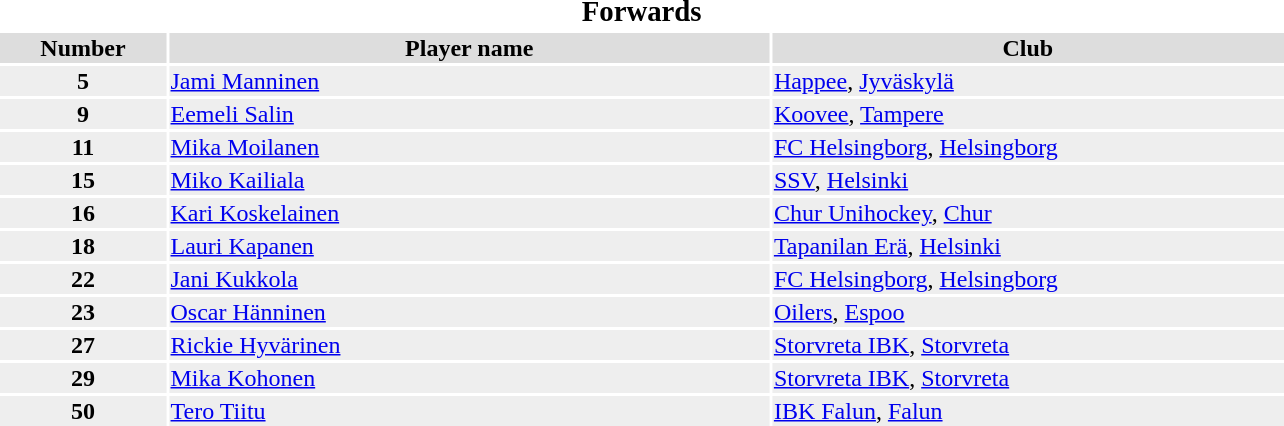<table width=68%>
<tr>
<th colspan=6><big>Forwards</big></th>
</tr>
<tr bgcolor="#dddddd">
<th width=13%>Number</th>
<th !width=15%>Player name</th>
<th width=40%>Club</th>
</tr>
<tr bgcolor="#eeeeee">
<td align=center><strong>5</strong></td>
<td><a href='#'>Jami Manninen</a></td>
<td> <a href='#'>Happee</a>, <a href='#'>Jyväskylä</a></td>
</tr>
<tr bgcolor="#eeeeee">
<td align=center><strong>9</strong></td>
<td><a href='#'>Eemeli Salin</a></td>
<td> <a href='#'>Koovee</a>, <a href='#'>Tampere</a></td>
</tr>
<tr bgcolor="#eeeeee">
<td align=center><strong>11</strong></td>
<td><a href='#'>Mika Moilanen</a></td>
<td> <a href='#'>FC Helsingborg</a>, <a href='#'>Helsingborg</a></td>
</tr>
<tr bgcolor="#eeeeee">
<td align=center><strong>15</strong></td>
<td><a href='#'>Miko Kailiala</a></td>
<td> <a href='#'>SSV</a>, <a href='#'>Helsinki</a></td>
</tr>
<tr bgcolor="#eeeeee">
<td align=center><strong>16</strong></td>
<td><a href='#'>Kari Koskelainen</a></td>
<td> <a href='#'>Chur Unihockey</a>, <a href='#'>Chur</a></td>
</tr>
<tr bgcolor="#eeeeee">
<td align=center><strong>18</strong></td>
<td><a href='#'>Lauri Kapanen</a></td>
<td> <a href='#'>Tapanilan Erä</a>, <a href='#'>Helsinki</a></td>
</tr>
<tr bgcolor="#eeeeee">
<td align=center><strong>22</strong></td>
<td><a href='#'>Jani Kukkola</a></td>
<td> <a href='#'>FC Helsingborg</a>, <a href='#'>Helsingborg</a></td>
</tr>
<tr bgcolor="#eeeeee">
<td align=center><strong>23</strong></td>
<td><a href='#'>Oscar Hänninen</a></td>
<td> <a href='#'>Oilers</a>, <a href='#'>Espoo</a></td>
</tr>
<tr bgcolor="#eeeeee">
<td align=center><strong>27</strong></td>
<td><a href='#'>Rickie Hyvärinen</a></td>
<td> <a href='#'>Storvreta IBK</a>, <a href='#'>Storvreta</a></td>
</tr>
<tr bgcolor="#eeeeee">
<td align=center><strong>29</strong></td>
<td><a href='#'>Mika Kohonen</a></td>
<td> <a href='#'>Storvreta IBK</a>, <a href='#'>Storvreta</a></td>
</tr>
<tr bgcolor="#eeeeee">
<td align=center><strong>50</strong></td>
<td><a href='#'>Tero Tiitu</a></td>
<td> <a href='#'>IBK Falun</a>, <a href='#'>Falun</a></td>
</tr>
</table>
